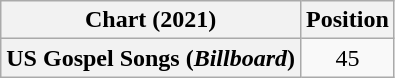<table class="wikitable plainrowheaders" style="text-align:center">
<tr>
<th scope="col">Chart (2021)</th>
<th scope="col">Position</th>
</tr>
<tr>
<th scope="row">US Gospel Songs (<em>Billboard</em>)</th>
<td>45</td>
</tr>
</table>
